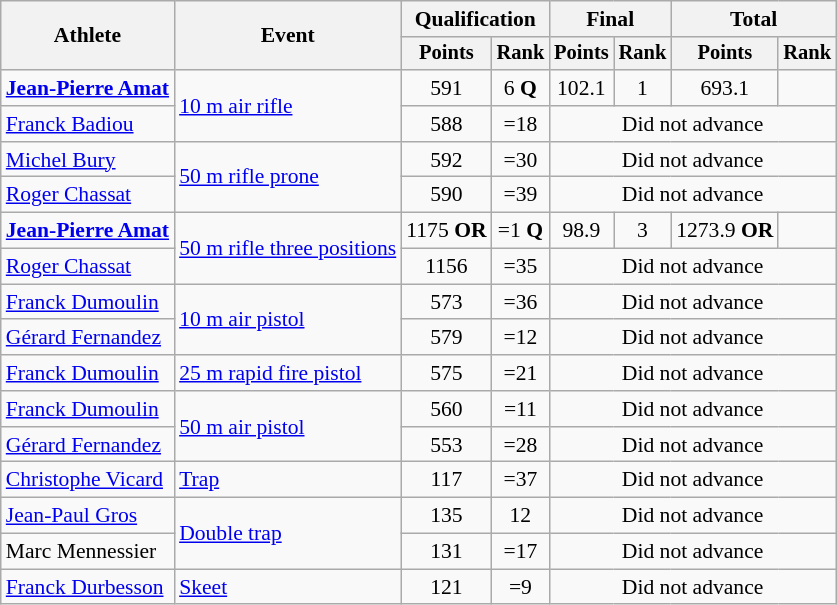<table class=wikitable style=font-size:90%;text-align:center>
<tr>
<th rowspan=2>Athlete</th>
<th rowspan=2>Event</th>
<th colspan=2>Qualification</th>
<th colspan=2>Final</th>
<th colspan=2>Total</th>
</tr>
<tr style=font-size:95%>
<th>Points</th>
<th>Rank</th>
<th>Points</th>
<th>Rank</th>
<th>Points</th>
<th>Rank</th>
</tr>
<tr>
<td align=left><strong><a href='#'>Jean-Pierre Amat</a></strong></td>
<td align=left rowspan=2><a href='#'>10 m air rifle</a></td>
<td>591</td>
<td>6 <strong>Q</strong></td>
<td>102.1</td>
<td>1</td>
<td>693.1</td>
<td></td>
</tr>
<tr>
<td align=left><a href='#'>Franck Badiou</a></td>
<td>588</td>
<td>=18</td>
<td colspan=4>Did not advance</td>
</tr>
<tr>
<td align=left><a href='#'>Michel Bury</a></td>
<td align=left rowspan=2><a href='#'>50 m rifle prone</a></td>
<td>592</td>
<td>=30</td>
<td colspan=4>Did not advance</td>
</tr>
<tr>
<td align=left><a href='#'>Roger Chassat</a></td>
<td>590</td>
<td>=39</td>
<td colspan=4>Did not advance</td>
</tr>
<tr>
<td align=left><strong><a href='#'>Jean-Pierre Amat</a></strong></td>
<td align=left rowspan=2><a href='#'>50 m rifle three positions</a></td>
<td>1175 <strong>OR</strong></td>
<td>=1 <strong>Q</strong></td>
<td>98.9</td>
<td>3</td>
<td>1273.9 <strong>OR</strong></td>
<td></td>
</tr>
<tr>
<td align=left><a href='#'>Roger Chassat</a></td>
<td>1156</td>
<td>=35</td>
<td colspan=4>Did not advance</td>
</tr>
<tr>
<td align=left><a href='#'>Franck Dumoulin</a></td>
<td align=left rowspan=2><a href='#'>10 m air pistol</a></td>
<td>573</td>
<td>=36</td>
<td colspan=4>Did not advance</td>
</tr>
<tr>
<td align=left><a href='#'>Gérard Fernandez</a></td>
<td>579</td>
<td>=12</td>
<td colspan=4>Did not advance</td>
</tr>
<tr>
<td align=left><a href='#'>Franck Dumoulin</a></td>
<td align=left rowspan=1><a href='#'>25 m rapid fire pistol</a></td>
<td>575</td>
<td>=21</td>
<td colspan=4>Did not advance</td>
</tr>
<tr>
<td align=left><a href='#'>Franck Dumoulin</a></td>
<td align=left rowspan=2><a href='#'>50 m air pistol</a></td>
<td>560</td>
<td>=11</td>
<td colspan=4>Did not advance</td>
</tr>
<tr>
<td align=left><a href='#'>Gérard Fernandez</a></td>
<td>553</td>
<td>=28</td>
<td colspan=4>Did not advance</td>
</tr>
<tr>
<td align=left><a href='#'>Christophe Vicard</a></td>
<td align=left rowspan=1><a href='#'>Trap</a></td>
<td>117</td>
<td>=37</td>
<td colspan=4>Did not advance</td>
</tr>
<tr>
<td align=left><a href='#'>Jean-Paul Gros</a></td>
<td align=left rowspan=2><a href='#'>Double trap</a></td>
<td>135</td>
<td>12</td>
<td colspan=4>Did not advance</td>
</tr>
<tr>
<td align=left>Marc Mennessier</td>
<td>131</td>
<td>=17</td>
<td colspan=4>Did not advance</td>
</tr>
<tr>
<td align=left><a href='#'>Franck Durbesson</a></td>
<td align=left rowspan=1><a href='#'>Skeet</a></td>
<td>121</td>
<td>=9</td>
<td colspan=4>Did not advance</td>
</tr>
</table>
